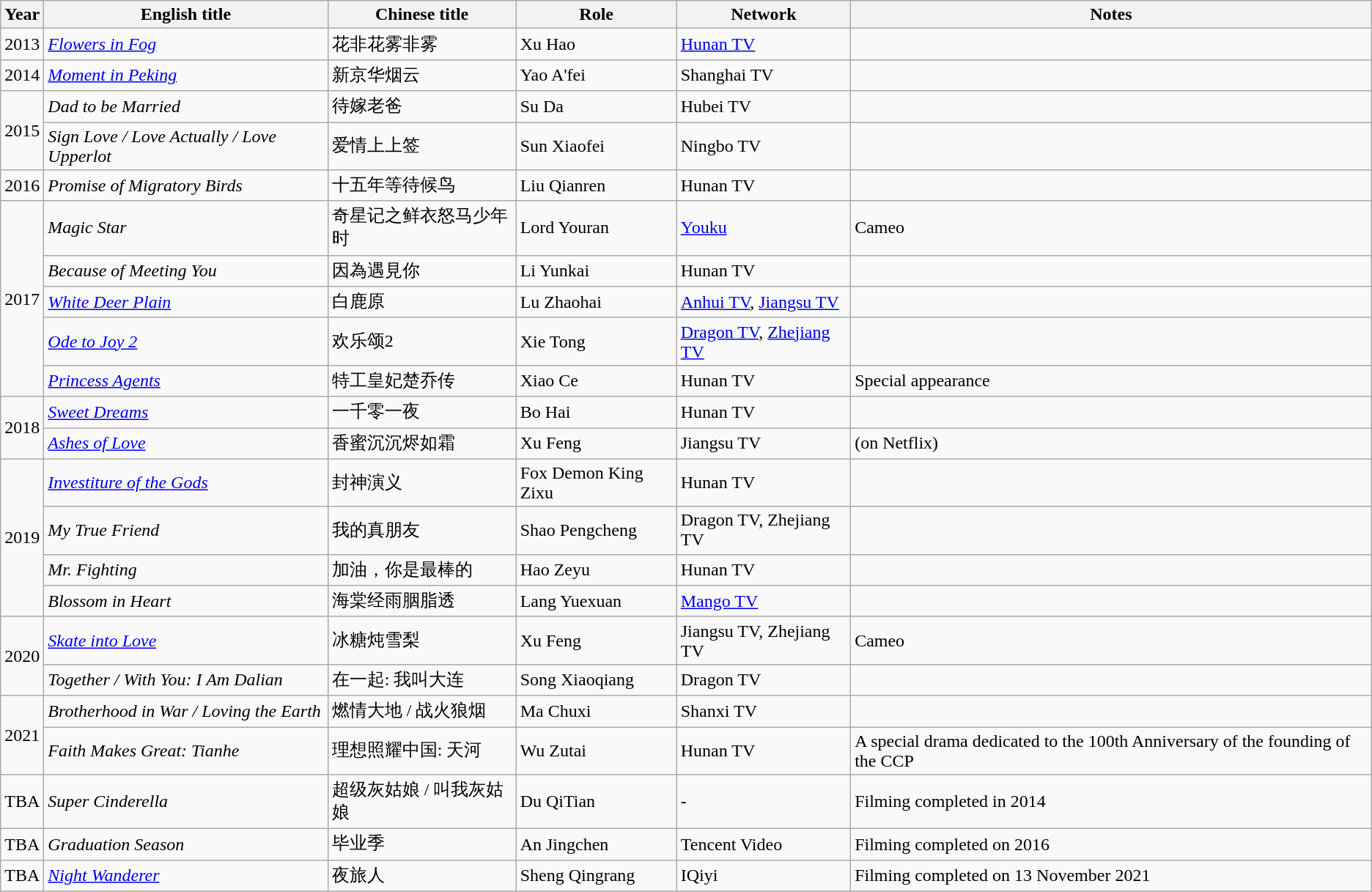<table class="wikitable sortable">
<tr>
<th>Year</th>
<th>English title</th>
<th>Chinese title</th>
<th>Role</th>
<th>Network</th>
<th>Notes</th>
</tr>
<tr>
<td>2013</td>
<td><em><a href='#'>Flowers in Fog</a></em></td>
<td>花非花雾非雾</td>
<td>Xu Hao</td>
<td><a href='#'>Hunan TV</a></td>
<td></td>
</tr>
<tr>
<td>2014</td>
<td><em><a href='#'>Moment in Peking</a></em></td>
<td>新京华烟云</td>
<td>Yao A'fei</td>
<td>Shanghai TV</td>
<td></td>
</tr>
<tr>
<td rowspan=2>2015</td>
<td><em>Dad to be Married</em></td>
<td>待嫁老爸</td>
<td>Su Da</td>
<td>Hubei TV</td>
<td></td>
</tr>
<tr>
<td><em>Sign Love / Love Actually / Love Upperlot</em></td>
<td>爱情上上签</td>
<td>Sun Xiaofei</td>
<td>Ningbo TV</td>
<td></td>
</tr>
<tr>
<td rowspan=1>2016</td>
<td><em>Promise of Migratory Birds</em></td>
<td>十五年等待候鸟</td>
<td>Liu Qianren</td>
<td>Hunan TV</td>
<td></td>
</tr>
<tr>
<td rowspan=5>2017</td>
<td><em>Magic Star</em></td>
<td>奇星记之鲜衣怒马少年时</td>
<td>Lord Youran</td>
<td><a href='#'>Youku</a></td>
<td> Cameo</td>
</tr>
<tr>
<td><em>Because of Meeting You</em></td>
<td>因為遇見你</td>
<td>Li Yunkai</td>
<td>Hunan TV</td>
<td></td>
</tr>
<tr>
<td><em><a href='#'>White Deer Plain</a></em></td>
<td>白鹿原</td>
<td>Lu Zhaohai</td>
<td><a href='#'>Anhui TV</a>, <a href='#'>Jiangsu TV</a></td>
<td></td>
</tr>
<tr>
<td><em><a href='#'>Ode to Joy 2</a></em></td>
<td>欢乐颂2</td>
<td>Xie Tong</td>
<td><a href='#'>Dragon TV</a>, <a href='#'>Zhejiang TV</a></td>
<td></td>
</tr>
<tr>
<td><em><a href='#'>Princess Agents</a></em></td>
<td>特工皇妃楚乔传</td>
<td>Xiao Ce</td>
<td>Hunan TV</td>
<td>Special appearance</td>
</tr>
<tr>
<td rowspan=2>2018</td>
<td><em><a href='#'>Sweet Dreams</a></em></td>
<td>一千零一夜</td>
<td>Bo Hai</td>
<td>Hunan TV</td>
<td></td>
</tr>
<tr>
<td><em><a href='#'>Ashes of Love</a></em></td>
<td>香蜜沉沉烬如霜</td>
<td>Xu Feng</td>
<td>Jiangsu TV</td>
<td>(on Netflix)</td>
</tr>
<tr>
<td rowspan=4>2019</td>
<td><em><a href='#'>Investiture of the Gods</a></em></td>
<td>封神演义</td>
<td>Fox Demon King Zixu</td>
<td>Hunan TV</td>
<td></td>
</tr>
<tr>
<td><em>My True Friend</em></td>
<td>我的真朋友</td>
<td>Shao Pengcheng</td>
<td>Dragon TV, Zhejiang TV</td>
<td></td>
</tr>
<tr>
<td><em>Mr. Fighting</em></td>
<td>加油，你是最棒的</td>
<td>Hao Zeyu</td>
<td>Hunan TV</td>
<td></td>
</tr>
<tr>
<td><em>Blossom in Heart</em></td>
<td>海棠经雨胭脂透</td>
<td>Lang Yuexuan</td>
<td><a href='#'>Mango TV</a></td>
<td></td>
</tr>
<tr>
<td rowspan=2>2020</td>
<td><em><a href='#'>Skate into Love</a></em></td>
<td>冰糖炖雪梨</td>
<td>Xu Feng</td>
<td>Jiangsu TV, Zhejiang TV</td>
<td> Cameo</td>
</tr>
<tr>
<td><em>Together / With You: I Am Dalian</em></td>
<td>在一起: 我叫大连</td>
<td>Song Xiaoqiang</td>
<td>Dragon TV</td>
<td></td>
</tr>
<tr>
<td rowspan=2>2021</td>
<td><em>Brotherhood in War / Loving the Earth</em></td>
<td>燃情大地 / 战火狼烟</td>
<td>Ma Chuxi</td>
<td>Shanxi TV</td>
<td></td>
</tr>
<tr>
<td><em>Faith Makes Great: Tianhe</em></td>
<td>理想照耀中国: 天河</td>
<td>Wu Zutai</td>
<td>Hunan TV</td>
<td>A special drama dedicated to the 100th Anniversary of the founding of the CCP</td>
</tr>
<tr>
<td>TBA</td>
<td><em>Super Cinderella</em></td>
<td>超级灰姑娘 / 叫我灰姑娘</td>
<td>Du QiTian</td>
<td>-</td>
<td>Filming completed in 2014</td>
</tr>
<tr>
<td>TBA</td>
<td><em>Graduation Season</em></td>
<td>毕业季</td>
<td>An Jingchen</td>
<td>Tencent Video</td>
<td>Filming completed on 2016</td>
</tr>
<tr>
<td>TBA</td>
<td><em><a href='#'>Night Wanderer</a></em></td>
<td>夜旅人</td>
<td>Sheng Qingrang</td>
<td>IQiyi</td>
<td>Filming completed on 13 November 2021</td>
</tr>
</table>
